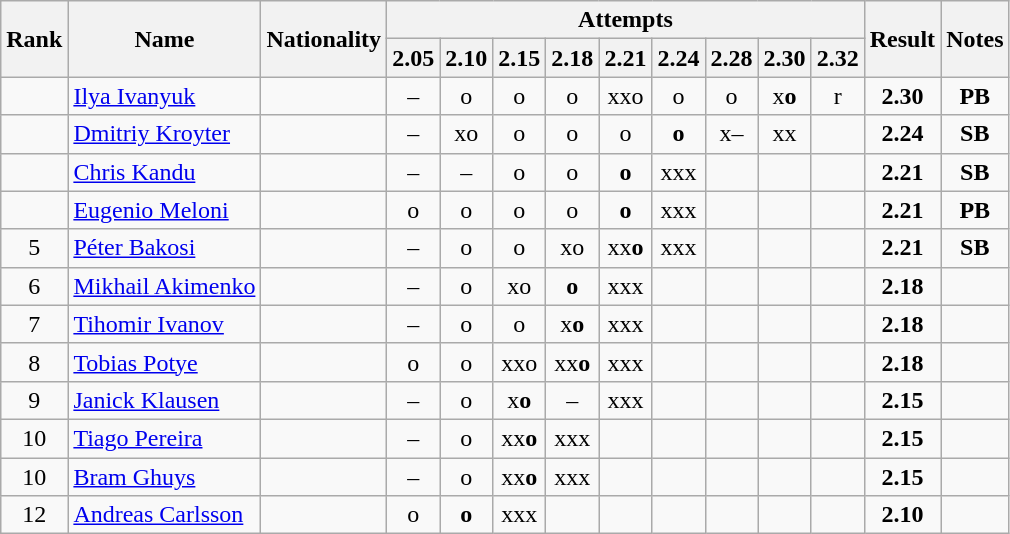<table class="wikitable sortable" style="text-align:center">
<tr>
<th rowspan=2>Rank</th>
<th rowspan=2>Name</th>
<th rowspan=2>Nationality</th>
<th colspan=9>Attempts</th>
<th rowspan=2>Result</th>
<th rowspan=2>Notes</th>
</tr>
<tr>
<th>2.05</th>
<th>2.10</th>
<th>2.15</th>
<th>2.18</th>
<th>2.21</th>
<th>2.24</th>
<th>2.28</th>
<th>2.30</th>
<th>2.32</th>
</tr>
<tr>
<td></td>
<td align=left><a href='#'>Ilya Ivanyuk</a></td>
<td align=left></td>
<td>–</td>
<td>o</td>
<td>o</td>
<td>o</td>
<td>xxo</td>
<td>o</td>
<td>o</td>
<td>x<strong>o</strong></td>
<td>r</td>
<td><strong>2.30</strong></td>
<td><strong>PB</strong></td>
</tr>
<tr>
<td></td>
<td align=left><a href='#'>Dmitriy Kroyter</a></td>
<td align=left></td>
<td>–</td>
<td>xo</td>
<td>o</td>
<td>o</td>
<td>o</td>
<td><strong>o</strong></td>
<td>x–</td>
<td>xx</td>
<td></td>
<td><strong>2.24</strong></td>
<td><strong>SB</strong></td>
</tr>
<tr>
<td></td>
<td align=left><a href='#'>Chris Kandu</a></td>
<td align=left></td>
<td>–</td>
<td>–</td>
<td>o</td>
<td>o</td>
<td><strong>o</strong></td>
<td>xxx</td>
<td></td>
<td></td>
<td></td>
<td><strong>2.21</strong></td>
<td><strong>SB</strong></td>
</tr>
<tr>
<td></td>
<td align=left><a href='#'>Eugenio Meloni</a></td>
<td align=left></td>
<td>o</td>
<td>o</td>
<td>o</td>
<td>o</td>
<td><strong>o</strong></td>
<td>xxx</td>
<td></td>
<td></td>
<td></td>
<td><strong>2.21</strong></td>
<td><strong>PB</strong></td>
</tr>
<tr>
<td>5</td>
<td align=left><a href='#'>Péter Bakosi</a></td>
<td align=left></td>
<td>–</td>
<td>o</td>
<td>o</td>
<td>xo</td>
<td>xx<strong>o</strong></td>
<td>xxx</td>
<td></td>
<td></td>
<td></td>
<td><strong>2.21</strong></td>
<td><strong>SB</strong></td>
</tr>
<tr>
<td>6</td>
<td align=left><a href='#'>Mikhail Akimenko</a></td>
<td align=left></td>
<td>–</td>
<td>o</td>
<td>xo</td>
<td><strong>o</strong></td>
<td>xxx</td>
<td></td>
<td></td>
<td></td>
<td></td>
<td><strong>2.18</strong></td>
<td></td>
</tr>
<tr>
<td>7</td>
<td align=left><a href='#'>Tihomir Ivanov</a></td>
<td align=left></td>
<td>–</td>
<td>o</td>
<td>o</td>
<td>x<strong>o</strong></td>
<td>xxx</td>
<td></td>
<td></td>
<td></td>
<td></td>
<td><strong>2.18</strong></td>
<td></td>
</tr>
<tr>
<td>8</td>
<td align=left><a href='#'>Tobias Potye</a></td>
<td align=left></td>
<td>o</td>
<td>o</td>
<td>xxo</td>
<td>xx<strong>o</strong></td>
<td>xxx</td>
<td></td>
<td></td>
<td></td>
<td></td>
<td><strong>2.18</strong></td>
<td></td>
</tr>
<tr>
<td>9</td>
<td align=left><a href='#'>Janick Klausen</a></td>
<td align=left></td>
<td>–</td>
<td>o</td>
<td>x<strong>o</strong></td>
<td>–</td>
<td>xxx</td>
<td></td>
<td></td>
<td></td>
<td></td>
<td><strong>2.15</strong></td>
<td></td>
</tr>
<tr>
<td>10</td>
<td align=left><a href='#'>Tiago Pereira</a></td>
<td align=left></td>
<td>–</td>
<td>o</td>
<td>xx<strong>o</strong></td>
<td>xxx</td>
<td></td>
<td></td>
<td></td>
<td></td>
<td></td>
<td><strong>2.15</strong></td>
<td></td>
</tr>
<tr>
<td>10</td>
<td align=left><a href='#'>Bram Ghuys</a></td>
<td align=left></td>
<td>–</td>
<td>o</td>
<td>xx<strong>o</strong></td>
<td>xxx</td>
<td></td>
<td></td>
<td></td>
<td></td>
<td></td>
<td><strong>2.15</strong></td>
<td></td>
</tr>
<tr>
<td>12</td>
<td align=left><a href='#'>Andreas Carlsson</a></td>
<td align=left></td>
<td>o</td>
<td><strong>o</strong></td>
<td>xxx</td>
<td></td>
<td></td>
<td></td>
<td></td>
<td></td>
<td></td>
<td><strong>2.10</strong></td>
<td></td>
</tr>
</table>
